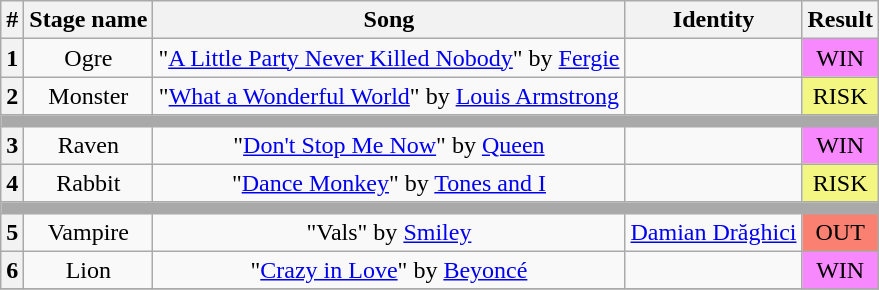<table class="wikitable plainrowheaders" style="text-align: center;">
<tr>
<th>#</th>
<th>Stage name</th>
<th>Song</th>
<th>Identity</th>
<th>Result</th>
</tr>
<tr>
<th>1</th>
<td>Ogre</td>
<td>"<a href='#'>A Little Party Never Killed Nobody</a>" by <a href='#'>Fergie</a></td>
<td></td>
<td bgcolor=#F888FD>WIN</td>
</tr>
<tr>
<th>2</th>
<td>Monster</td>
<td>"<a href='#'>What a Wonderful World</a>" by <a href='#'>Louis Armstrong</a></td>
<td></td>
<td bgcolor=#F3F781>RISK</td>
</tr>
<tr>
<td colspan="5" style="background:darkgray"></td>
</tr>
<tr>
<th>3</th>
<td>Raven</td>
<td>"<a href='#'>Don't Stop Me Now</a>" by <a href='#'>Queen</a></td>
<td></td>
<td bgcolor=#F888FD>WIN</td>
</tr>
<tr>
<th>4</th>
<td>Rabbit</td>
<td>"<a href='#'>Dance Monkey</a>" by <a href='#'>Tones and I</a></td>
<td></td>
<td bgcolor=#F3F781>RISK</td>
</tr>
<tr>
<td colspan="5" style="background:darkgray"></td>
</tr>
<tr>
<th>5</th>
<td>Vampire</td>
<td>"Vals" by <a href='#'>Smiley</a></td>
<td><a href='#'>Damian Drăghici</a></td>
<td bgcolor=salmon>OUT</td>
</tr>
<tr>
<th>6</th>
<td>Lion</td>
<td>"<a href='#'>Crazy in Love</a>" by <a href='#'>Beyoncé</a></td>
<td></td>
<td bgcolor=#F888FD>WIN</td>
</tr>
<tr>
</tr>
</table>
